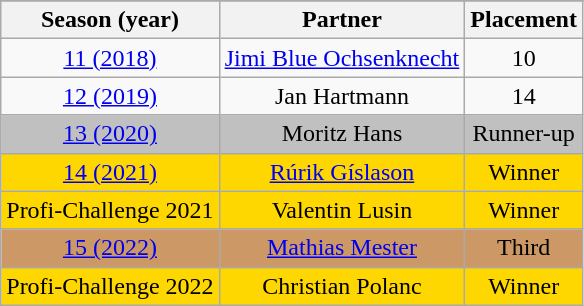<table class="wikitable sortable" style="text-align:center;">
<tr>
</tr>
<tr>
<th>Season (year)</th>
<th>Partner</th>
<th>Placement</th>
</tr>
<tr>
<td><a href='#'>11 (2018)</a></td>
<td><a href='#'>Jimi Blue Ochsenknecht</a></td>
<td>10</td>
</tr>
<tr>
<td><a href='#'>12 (2019)</a></td>
<td>Jan Hartmann</td>
<td>14</td>
</tr>
<tr style="background:silver;">
<td><a href='#'>13 (2020)</a></td>
<td>Moritz Hans</td>
<td>Runner-up</td>
</tr>
<tr style="background:gold;">
<td><a href='#'>14 (2021)</a></td>
<td><a href='#'>Rúrik Gíslason</a></td>
<td>Winner</td>
</tr>
<tr style="background:gold;">
<td>Profi-Challenge 2021</td>
<td>Valentin Lusin</td>
<td>Winner</td>
</tr>
<tr style="background:#CC9966">
<td><a href='#'>15 (2022)</a></td>
<td><a href='#'>Mathias Mester</a></td>
<td>Third</td>
</tr>
<tr style="background:gold;">
<td>Profi-Challenge 2022</td>
<td>Christian Polanc</td>
<td>Winner</td>
</tr>
</table>
